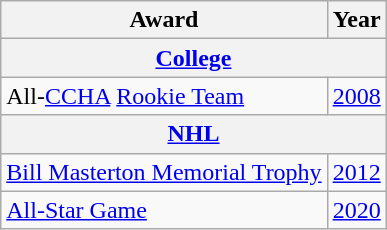<table class="wikitable">
<tr>
<th>Award</th>
<th>Year</th>
</tr>
<tr>
<th colspan="3"><a href='#'>College</a></th>
</tr>
<tr>
<td>All-<a href='#'>CCHA</a> <a href='#'>Rookie Team</a></td>
<td><a href='#'>2008</a></td>
</tr>
<tr>
<th colspan="3"><a href='#'>NHL</a></th>
</tr>
<tr>
<td><a href='#'>Bill Masterton Memorial Trophy</a></td>
<td><a href='#'>2012</a></td>
</tr>
<tr>
<td><a href='#'>All-Star Game</a></td>
<td><a href='#'>2020</a></td>
</tr>
</table>
